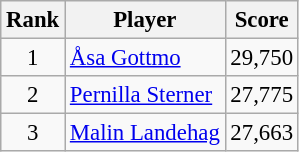<table class="wikitable" style="font-size:95%;">
<tr>
<th>Rank</th>
<th>Player</th>
<th>Score</th>
</tr>
<tr>
<td align=center>1</td>
<td> <a href='#'>Åsa Gottmo</a></td>
<td align=right>29,750</td>
</tr>
<tr>
<td align=center>2</td>
<td> <a href='#'>Pernilla Sterner</a></td>
<td align=right>27,775</td>
</tr>
<tr>
<td align=center>3</td>
<td> <a href='#'>Malin Landehag</a></td>
<td align=right>27,663</td>
</tr>
</table>
